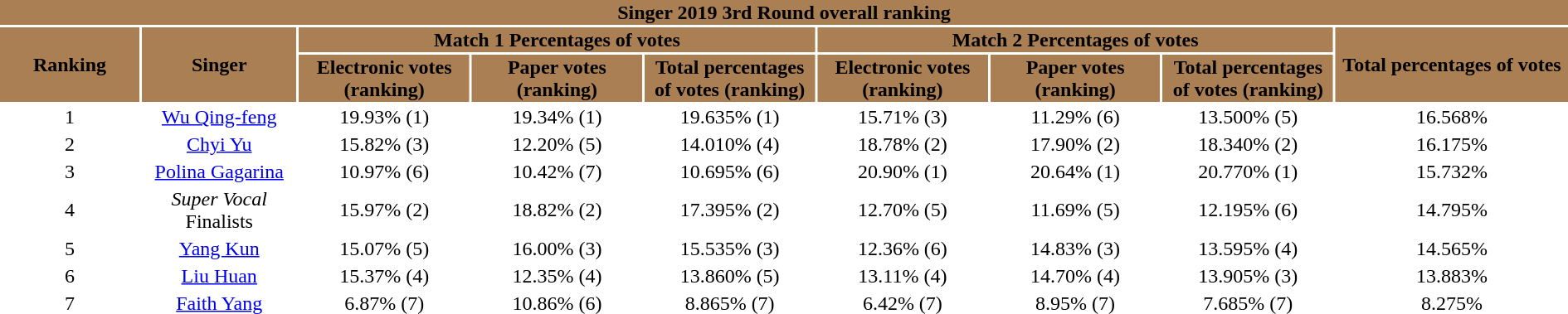<table width="100%" style="text-align:center">
<tr style="background:#AA7F54">
<td colspan="9"><div><strong>Singer 2019 3rd Round overall ranking</strong></div></td>
</tr>
<tr style="background:#AA7F54">
<td rowspan=2 style="width:9%"><strong>Ranking</strong></td>
<td rowspan=2 style="width:10%"><strong>Singer</strong></td>
<td colspan=3><strong>Match 1 Percentages of votes</strong></td>
<td colspan=3><strong>Match 2 Percentages of votes</strong></td>
<td rowspan=2 style="width:15%"><strong>Total percentages of votes</strong></td>
</tr>
<tr style="background:#AA7F54">
<td style="width:11%"><strong>Electronic votes (ranking)</strong></td>
<td style="width:11%"><strong>Paper votes (ranking)</strong></td>
<td style="width:11%"><strong>Total percentages of votes (ranking)</strong></td>
<td style="width:11%"><strong>Electronic votes (ranking)</strong></td>
<td style="width:11%"><strong>Paper votes (ranking)</strong></td>
<td style="width:11%"><strong>Total percentages of votes (ranking)</strong></td>
</tr>
<tr>
<td>1</td>
<td><a href='#'>Wu Qing-feng</a></td>
<td>19.93% (1)</td>
<td>19.34% (1)</td>
<td>19.635% (1)</td>
<td>15.71% (3)</td>
<td>11.29% (6)</td>
<td>13.500% (5)</td>
<td>16.568%</td>
</tr>
<tr>
<td>2</td>
<td><a href='#'>Chyi Yu</a></td>
<td>15.82% (3)</td>
<td>12.20% (5)</td>
<td>14.010% (4)</td>
<td>18.78% (2)</td>
<td>17.90% (2)</td>
<td>18.340% (2)</td>
<td>16.175%</td>
</tr>
<tr>
<td>3</td>
<td><a href='#'>Polina Gagarina</a></td>
<td>10.97% (6)</td>
<td>10.42% (7)</td>
<td>10.695% (6)</td>
<td>20.90% (1)</td>
<td>20.64% (1)</td>
<td>20.770% (1)</td>
<td>15.732%</td>
</tr>
<tr>
<td>4</td>
<td><em>Super Vocal</em> Finalists</td>
<td>15.97% (2)</td>
<td>18.82% (2)</td>
<td>17.395% (2)</td>
<td>12.70% (5)</td>
<td>11.69% (5)</td>
<td>12.195% (6)</td>
<td>14.795%</td>
</tr>
<tr>
<td>5</td>
<td><a href='#'>Yang Kun</a></td>
<td>15.07% (5)</td>
<td>16.00% (3)</td>
<td>15.535% (3)</td>
<td>12.36% (6)</td>
<td>14.83% (3)</td>
<td>13.595% (4)</td>
<td>14.565%</td>
</tr>
<tr>
<td>6</td>
<td><a href='#'>Liu Huan</a></td>
<td>15.37% (4)</td>
<td>12.35% (4)</td>
<td>13.860% (5)</td>
<td>13.11% (4)</td>
<td>14.70% (4)</td>
<td>13.905% (3)</td>
<td>13.883%</td>
</tr>
<tr>
<td>7</td>
<td><a href='#'>Faith Yang</a></td>
<td>6.87% (7)</td>
<td>10.86% (6)</td>
<td>8.865% (7)</td>
<td>6.42% (7)</td>
<td>8.95% (7)</td>
<td>7.685% (7)</td>
<td>8.275%</td>
</tr>
</table>
